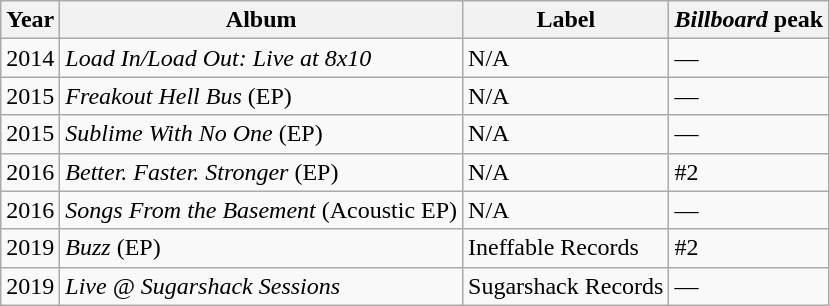<table class="wikitable">
<tr>
<th>Year</th>
<th>Album</th>
<th>Label</th>
<th><em>Billboard</em> peak</th>
</tr>
<tr>
<td>2014</td>
<td><em>Load In/Load Out: Live at 8x10</em></td>
<td>N/A</td>
<td>—</td>
</tr>
<tr>
<td>2015</td>
<td><em>Freakout Hell Bus</em> (EP)</td>
<td>N/A</td>
<td>—</td>
</tr>
<tr>
<td>2015</td>
<td><em>Sublime With No One</em> (EP)</td>
<td>N/A</td>
<td>—</td>
</tr>
<tr>
<td>2016</td>
<td><em>Better. Faster. Stronger</em> (EP)</td>
<td>N/A</td>
<td>#2</td>
</tr>
<tr>
<td>2016</td>
<td><em>Songs From the Basement</em> (Acoustic EP)</td>
<td>N/A</td>
<td>—</td>
</tr>
<tr>
<td>2019</td>
<td><em>Buzz</em> (EP)</td>
<td>Ineffable Records</td>
<td>#2</td>
</tr>
<tr>
<td>2019</td>
<td><em>Live @ Sugarshack Sessions</em></td>
<td>Sugarshack Records</td>
<td>—</td>
</tr>
</table>
